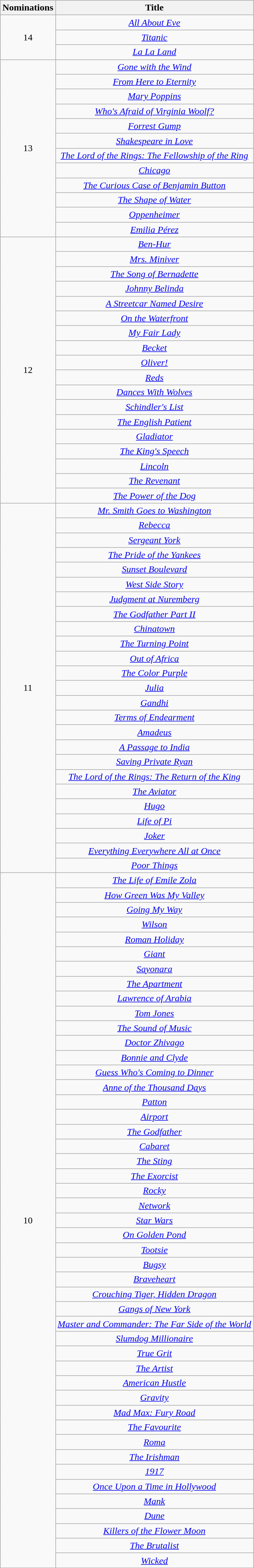<table class="wikitable" style="text-align: center;">
<tr>
<th scope="col" width="58">Nominations</th>
<th scope="col" align="center">Title</th>
</tr>
<tr>
<td rowspan="3" style="text-align:center">14</td>
<td><em><a href='#'>All About Eve</a></em></td>
</tr>
<tr>
<td><em><a href='#'>Titanic</a></em></td>
</tr>
<tr>
<td><em><a href='#'>La La Land</a></em></td>
</tr>
<tr>
<td rowspan="12" style="text-align:center">13</td>
<td><em><a href='#'>Gone with the Wind</a></em></td>
</tr>
<tr>
<td><em><a href='#'>From Here to Eternity</a></em></td>
</tr>
<tr>
<td><em><a href='#'>Mary Poppins</a></em></td>
</tr>
<tr>
<td><em><a href='#'>Who's Afraid of Virginia Woolf?</a></em></td>
</tr>
<tr>
<td><em><a href='#'>Forrest Gump</a></em></td>
</tr>
<tr>
<td><em><a href='#'>Shakespeare in Love</a></em></td>
</tr>
<tr>
<td><em><a href='#'>The Lord of the Rings: The Fellowship of the Ring</a></em></td>
</tr>
<tr>
<td><em><a href='#'>Chicago</a></em></td>
</tr>
<tr>
<td><em><a href='#'>The Curious Case of Benjamin Button</a></em></td>
</tr>
<tr>
<td><em><a href='#'>The Shape of Water</a></em></td>
</tr>
<tr>
<td><em><a href='#'>Oppenheimer</a></em></td>
</tr>
<tr>
<td><em><a href='#'>Emilia Pérez</a></em></td>
</tr>
<tr>
<td rowspan="18" style="text-align:center">12</td>
<td><em><a href='#'>Ben-Hur</a></em></td>
</tr>
<tr>
<td><em><a href='#'>Mrs. Miniver</a></em></td>
</tr>
<tr>
<td><em><a href='#'>The Song of Bernadette</a></em></td>
</tr>
<tr>
<td><em><a href='#'>Johnny Belinda</a></em></td>
</tr>
<tr>
<td><em><a href='#'>A Streetcar Named Desire</a></em></td>
</tr>
<tr>
<td><em><a href='#'>On the Waterfront</a></em></td>
</tr>
<tr>
<td><em><a href='#'>My Fair Lady</a></em></td>
</tr>
<tr>
<td><em><a href='#'>Becket</a></em></td>
</tr>
<tr>
<td><em><a href='#'>Oliver!</a></em></td>
</tr>
<tr>
<td><em><a href='#'>Reds</a></em></td>
</tr>
<tr>
<td><em><a href='#'>Dances With Wolves</a></em></td>
</tr>
<tr>
<td><em><a href='#'>Schindler's List</a></em></td>
</tr>
<tr>
<td><em><a href='#'>The English Patient</a></em></td>
</tr>
<tr>
<td><em><a href='#'>Gladiator</a></em></td>
</tr>
<tr>
<td><em><a href='#'>The King's Speech</a></em></td>
</tr>
<tr>
<td><em><a href='#'>Lincoln</a></em></td>
</tr>
<tr>
<td><em><a href='#'>The Revenant</a></em></td>
</tr>
<tr>
<td><em><a href='#'>The Power of the Dog</a></em></td>
</tr>
<tr>
<td rowspan="25" style="text-align:center">11</td>
<td><em><a href='#'>Mr. Smith Goes to Washington</a></em></td>
</tr>
<tr>
<td><em><a href='#'>Rebecca</a></em></td>
</tr>
<tr>
<td><em><a href='#'>Sergeant York</a></em></td>
</tr>
<tr>
<td><em><a href='#'>The Pride of the Yankees</a></em></td>
</tr>
<tr>
<td><em><a href='#'>Sunset Boulevard</a></em></td>
</tr>
<tr>
<td><em><a href='#'>West Side Story</a></em></td>
</tr>
<tr>
<td><em><a href='#'>Judgment at Nuremberg</a></em></td>
</tr>
<tr>
<td><em><a href='#'>The Godfather Part II</a></em></td>
</tr>
<tr>
<td><em><a href='#'>Chinatown</a></em></td>
</tr>
<tr>
<td><em><a href='#'>The Turning Point</a></em></td>
</tr>
<tr>
<td><em><a href='#'>Out of Africa</a></em></td>
</tr>
<tr>
<td><em><a href='#'>The Color Purple</a></em></td>
</tr>
<tr>
<td><em><a href='#'>Julia</a></em></td>
</tr>
<tr>
<td><em><a href='#'>Gandhi</a></em></td>
</tr>
<tr>
<td><em><a href='#'>Terms of Endearment</a></em></td>
</tr>
<tr>
<td><em><a href='#'>Amadeus</a></em></td>
</tr>
<tr>
<td><em><a href='#'>A Passage to India</a></em></td>
</tr>
<tr>
<td><em><a href='#'>Saving Private Ryan</a></em></td>
</tr>
<tr>
<td><em><a href='#'>The Lord of the Rings: The Return of the King</a></em></td>
</tr>
<tr>
<td><em><a href='#'>The Aviator</a></em></td>
</tr>
<tr>
<td><em><a href='#'>Hugo</a></em></td>
</tr>
<tr>
<td><em><a href='#'>Life of Pi</a></em></td>
</tr>
<tr>
<td><em><a href='#'>Joker</a></em></td>
</tr>
<tr>
<td><em><a href='#'>Everything Everywhere All at Once</a></em></td>
</tr>
<tr>
<td><em><a href='#'>Poor Things</a></em></td>
</tr>
<tr>
<td rowspan="47" style="text-align:center">10</td>
<td><em><a href='#'>The Life of Emile Zola</a></em></td>
</tr>
<tr>
<td><em><a href='#'>How Green Was My Valley</a></em></td>
</tr>
<tr>
<td><em><a href='#'>Going My Way</a></em></td>
</tr>
<tr>
<td><em><a href='#'>Wilson</a></em></td>
</tr>
<tr>
<td><em><a href='#'>Roman Holiday</a></em></td>
</tr>
<tr>
<td><em><a href='#'>Giant</a></em></td>
</tr>
<tr>
<td><em><a href='#'>Sayonara</a></em></td>
</tr>
<tr>
<td><em><a href='#'>The Apartment</a></em></td>
</tr>
<tr>
<td><em><a href='#'>Lawrence of Arabia</a></em></td>
</tr>
<tr>
<td><em><a href='#'>Tom Jones</a></em></td>
</tr>
<tr>
<td><em><a href='#'>The Sound of Music</a></em></td>
</tr>
<tr>
<td><em><a href='#'>Doctor Zhivago</a></em></td>
</tr>
<tr>
<td><em><a href='#'>Bonnie and Clyde</a></em></td>
</tr>
<tr>
<td><em><a href='#'>Guess Who's Coming to Dinner</a></em></td>
</tr>
<tr>
<td><em><a href='#'>Anne of the Thousand Days</a></em></td>
</tr>
<tr>
<td><em><a href='#'>Patton</a></em></td>
</tr>
<tr>
<td><em><a href='#'>Airport</a></em></td>
</tr>
<tr>
<td><em><a href='#'>The Godfather</a></em></td>
</tr>
<tr>
<td><em><a href='#'>Cabaret</a></em></td>
</tr>
<tr>
<td><em><a href='#'>The Sting</a></em></td>
</tr>
<tr>
<td><em><a href='#'>The Exorcist</a></em></td>
</tr>
<tr>
<td><em><a href='#'>Rocky</a></em></td>
</tr>
<tr>
<td><em><a href='#'>Network</a></em></td>
</tr>
<tr>
<td><em><a href='#'>Star Wars</a></em></td>
</tr>
<tr>
<td><em><a href='#'>On Golden Pond</a></em></td>
</tr>
<tr>
<td><em><a href='#'>Tootsie</a></em></td>
</tr>
<tr>
<td><em><a href='#'>Bugsy</a></em></td>
</tr>
<tr>
<td><em><a href='#'>Braveheart</a></em></td>
</tr>
<tr>
<td><em><a href='#'>Crouching Tiger, Hidden Dragon</a></em></td>
</tr>
<tr>
<td><em><a href='#'>Gangs of New York</a></em></td>
</tr>
<tr>
<td><em><a href='#'>Master and Commander: The Far Side of the World</a></em></td>
</tr>
<tr>
<td><em><a href='#'>Slumdog Millionaire</a></em></td>
</tr>
<tr>
<td><em><a href='#'>True Grit</a></em></td>
</tr>
<tr>
<td><em><a href='#'>The Artist</a></em></td>
</tr>
<tr>
<td><em><a href='#'>American Hustle</a></em></td>
</tr>
<tr>
<td><em><a href='#'>Gravity</a></em></td>
</tr>
<tr>
<td><em><a href='#'>Mad Max: Fury Road</a></em></td>
</tr>
<tr>
<td><em><a href='#'>The Favourite</a></em></td>
</tr>
<tr>
<td><em><a href='#'>Roma</a></em></td>
</tr>
<tr>
<td><em><a href='#'>The Irishman</a></em></td>
</tr>
<tr>
<td><em><a href='#'>1917</a></em></td>
</tr>
<tr>
<td><em><a href='#'>Once Upon a Time in Hollywood</a></em></td>
</tr>
<tr>
<td><em><a href='#'>Mank</a></em></td>
</tr>
<tr>
<td><em><a href='#'>Dune</a></em></td>
</tr>
<tr>
<td><em><a href='#'>Killers of the Flower Moon</a></em></td>
</tr>
<tr>
<td><em><a href='#'>The Brutalist</a></em></td>
</tr>
<tr>
<td><em><a href='#'>Wicked</a></em></td>
</tr>
</table>
